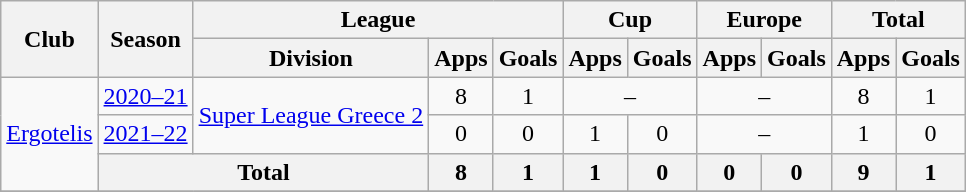<table class="wikitable" style="text-align: center;">
<tr>
<th rowspan="2">Club</th>
<th rowspan="2">Season</th>
<th colspan="3">League</th>
<th colspan="2">Cup</th>
<th colspan="2">Europe</th>
<th colspan="2">Total</th>
</tr>
<tr>
<th>Division</th>
<th>Apps</th>
<th>Goals</th>
<th>Apps</th>
<th>Goals</th>
<th>Apps</th>
<th>Goals</th>
<th>Apps</th>
<th>Goals</th>
</tr>
<tr>
<td rowspan="3" valign="center"><a href='#'>Ergotelis</a></td>
<td><a href='#'>2020–21</a></td>
<td rowspan="2"><a href='#'>Super League Greece 2</a></td>
<td>8</td>
<td>1</td>
<td colspan="2">–</td>
<td colspan="2">–</td>
<td>8</td>
<td>1</td>
</tr>
<tr>
<td><a href='#'>2021–22</a></td>
<td>0</td>
<td>0</td>
<td>1</td>
<td>0</td>
<td colspan="2">–</td>
<td>1</td>
<td>0</td>
</tr>
<tr>
<th colspan="2">Total</th>
<th>8</th>
<th>1</th>
<th>1</th>
<th>0</th>
<th>0</th>
<th>0</th>
<th>9</th>
<th>1</th>
</tr>
<tr>
</tr>
</table>
